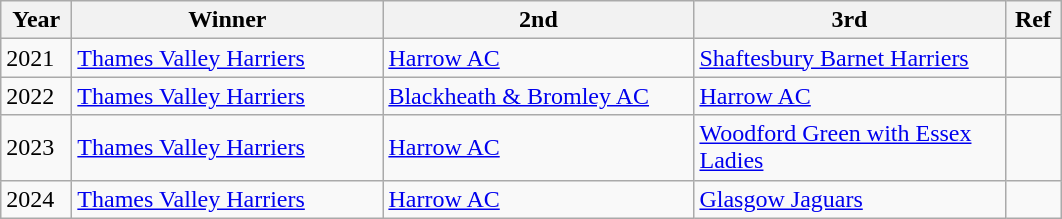<table class="wikitable">
<tr>
<th width=40>Year</th>
<th width=200>Winner</th>
<th width=200>2nd</th>
<th width=200>3rd</th>
<th width=30>Ref</th>
</tr>
<tr>
<td>2021</td>
<td><a href='#'>Thames Valley Harriers</a></td>
<td><a href='#'>Harrow AC</a></td>
<td><a href='#'>Shaftesbury Barnet Harriers</a></td>
<td></td>
</tr>
<tr>
<td>2022</td>
<td><a href='#'>Thames Valley Harriers</a></td>
<td><a href='#'>Blackheath & Bromley AC</a></td>
<td><a href='#'>Harrow AC</a></td>
<td></td>
</tr>
<tr>
<td>2023</td>
<td><a href='#'>Thames Valley Harriers</a></td>
<td><a href='#'>Harrow AC</a></td>
<td><a href='#'>Woodford Green with Essex Ladies</a></td>
<td></td>
</tr>
<tr>
<td>2024</td>
<td><a href='#'>Thames Valley Harriers</a></td>
<td><a href='#'>Harrow AC</a></td>
<td><a href='#'>Glasgow Jaguars</a></td>
<td></td>
</tr>
</table>
